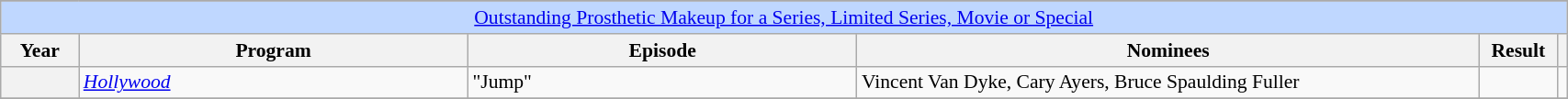<table class="wikitable plainrowheaders" style="font-size: 90%" width=90%>
<tr>
</tr>
<tr ---- bgcolor="#bfd7ff">
<td colspan=6 align=center><a href='#'>Outstanding Prosthetic Makeup for a Series, Limited Series, Movie or Special</a></td>
</tr>
<tr ---- bgcolor="#ebf5ff">
<th width="5%">Year</th>
<th width="25%">Program</th>
<th width="25%">Episode</th>
<th width="40%">Nominees</th>
<th width="13%">Result</th>
<th width="5%"></th>
</tr>
<tr>
<th scope=row></th>
<td><em><a href='#'>Hollywood</a></em></td>
<td>"Jump"</td>
<td>Vincent Van Dyke, Cary Ayers, Bruce Spaulding Fuller</td>
<td></td>
<td></td>
</tr>
<tr>
</tr>
</table>
